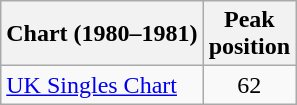<table class="wikitable">
<tr>
<th>Chart (1980–1981)</th>
<th>Peak<br>position</th>
</tr>
<tr>
<td><a href='#'>UK Singles Chart</a></td>
<td style="text-align:center;">62</td>
</tr>
</table>
